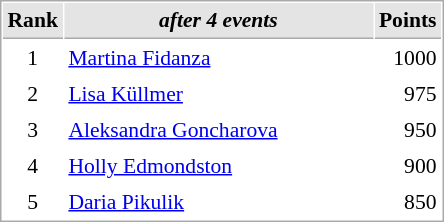<table cellspacing="1" cellpadding="3" style="border:1px solid #aaa; font-size:90%;">
<tr style="background:#e4e4e4;">
<th style="border-bottom:1px solid #aaa; width:10px;">Rank</th>
<th style="border-bottom:1px solid #aaa; width:200px; white-space:nowrap;"><em>after 4 events</em> </th>
<th style="border-bottom:1px solid #aaa; width:20px;">Points</th>
</tr>
<tr>
<td align=center>1</td>
<td> <a href='#'>Martina Fidanza</a></td>
<td align=right>1000</td>
</tr>
<tr>
<td align=center>2</td>
<td> <a href='#'>Lisa Küllmer</a></td>
<td align=right>975</td>
</tr>
<tr>
<td align=center>3</td>
<td> <a href='#'>Aleksandra Goncharova</a></td>
<td align=right>950</td>
</tr>
<tr>
<td align=center>4</td>
<td> <a href='#'>Holly Edmondston</a></td>
<td align=right>900</td>
</tr>
<tr>
<td align=center>5</td>
<td> <a href='#'>Daria Pikulik</a></td>
<td align=right>850</td>
</tr>
</table>
